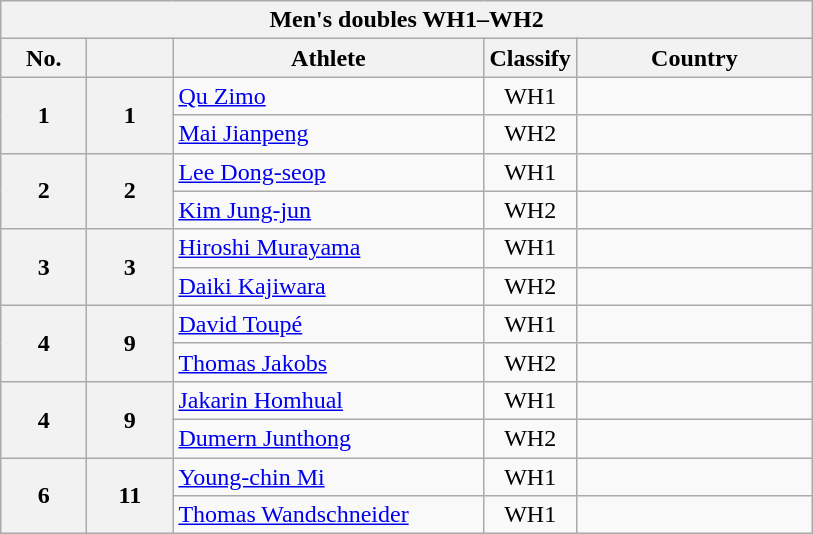<table class="wikitable">
<tr>
<th colspan="5">Men's doubles WH1–WH2</th>
</tr>
<tr>
<th width="50">No.</th>
<th width="50"></th>
<th width="200">Athlete</th>
<th width="50">Classify</th>
<th width="150">Country</th>
</tr>
<tr>
<th rowspan="2">1</th>
<th rowspan="2">1</th>
<td><a href='#'>Qu Zimo</a></td>
<td align="center">WH1</td>
<td></td>
</tr>
<tr>
<td><a href='#'>Mai Jianpeng</a></td>
<td align="center">WH2</td>
<td></td>
</tr>
<tr>
<th rowspan="2">2</th>
<th rowspan="2">2</th>
<td><a href='#'>Lee Dong-seop</a></td>
<td align="center">WH1</td>
<td></td>
</tr>
<tr>
<td><a href='#'>Kim Jung-jun</a></td>
<td align="center">WH2</td>
<td></td>
</tr>
<tr>
<th rowspan="2">3</th>
<th rowspan="2">3</th>
<td><a href='#'>Hiroshi Murayama</a></td>
<td align="center">WH1</td>
<td></td>
</tr>
<tr>
<td><a href='#'>Daiki Kajiwara</a></td>
<td align="center">WH2</td>
<td></td>
</tr>
<tr>
<th rowspan="2">4</th>
<th rowspan="2">9</th>
<td><a href='#'>David Toupé</a></td>
<td align="center">WH1</td>
<td></td>
</tr>
<tr>
<td><a href='#'>Thomas Jakobs</a></td>
<td align="center">WH2</td>
<td></td>
</tr>
<tr>
<th rowspan="2">4</th>
<th rowspan="2">9</th>
<td><a href='#'>Jakarin Homhual</a></td>
<td align="center">WH1</td>
<td></td>
</tr>
<tr>
<td><a href='#'>Dumern Junthong</a></td>
<td align="center">WH2</td>
<td></td>
</tr>
<tr>
<th rowspan="2">6</th>
<th rowspan="2">11</th>
<td><a href='#'>Young-chin Mi</a></td>
<td align="center">WH1</td>
<td></td>
</tr>
<tr>
<td><a href='#'>Thomas Wandschneider</a></td>
<td align="center">WH1</td>
<td></td>
</tr>
</table>
